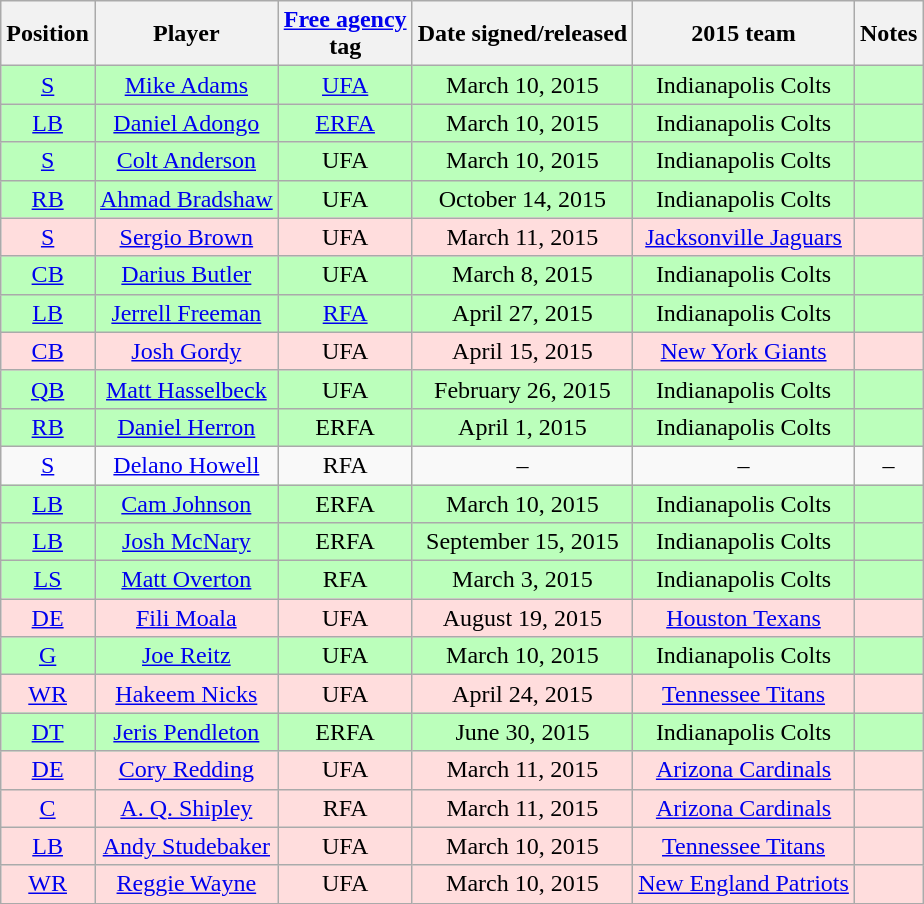<table class="sortable wikitable">
<tr>
<th>Position</th>
<th>Player</th>
<th><a href='#'>Free agency</a><br>tag</th>
<th>Date signed/released</th>
<th>2015 team</th>
<th>Notes</th>
</tr>
<tr style="background:#bfb; text-align:center;">
<td><a href='#'>S</a></td>
<td><a href='#'>Mike Adams</a></td>
<td><a href='#'>UFA</a></td>
<td>March 10, 2015</td>
<td>Indianapolis Colts</td>
<td></td>
</tr>
<tr style="background:#bfb; text-align:center;">
<td><a href='#'>LB</a></td>
<td><a href='#'>Daniel Adongo</a></td>
<td><a href='#'>ERFA</a></td>
<td>March 10, 2015</td>
<td>Indianapolis Colts</td>
<td></td>
</tr>
<tr style="background:#bfb; text-align:center;">
<td><a href='#'>S</a></td>
<td><a href='#'>Colt Anderson</a></td>
<td>UFA</td>
<td>March 10, 2015</td>
<td>Indianapolis Colts</td>
<td></td>
</tr>
<tr style="background:#bfb; text-align:center;">
<td><a href='#'>RB</a></td>
<td><a href='#'>Ahmad Bradshaw</a></td>
<td>UFA</td>
<td>October 14, 2015</td>
<td>Indianapolis Colts</td>
<td></td>
</tr>
<tr style="background:#fdd; text-align:center;">
<td><a href='#'>S</a></td>
<td><a href='#'>Sergio Brown</a></td>
<td>UFA</td>
<td>March 11, 2015</td>
<td><a href='#'>Jacksonville Jaguars</a></td>
<td></td>
</tr>
<tr style="background:#bfb; text-align:center;">
<td><a href='#'>CB</a></td>
<td><a href='#'>Darius Butler</a></td>
<td>UFA</td>
<td>March 8, 2015</td>
<td>Indianapolis Colts</td>
<td></td>
</tr>
<tr style="background:#bfb; text-align:center;">
<td><a href='#'>LB</a></td>
<td><a href='#'>Jerrell Freeman</a></td>
<td><a href='#'>RFA</a></td>
<td>April 27, 2015</td>
<td>Indianapolis Colts</td>
<td></td>
</tr>
<tr style="background:#fdd; text-align:center;">
<td><a href='#'>CB</a></td>
<td><a href='#'>Josh Gordy</a></td>
<td>UFA</td>
<td>April 15, 2015</td>
<td><a href='#'>New York Giants</a></td>
<td></td>
</tr>
<tr style="background:#bfb; text-align:center;">
<td><a href='#'>QB</a></td>
<td><a href='#'>Matt Hasselbeck</a></td>
<td>UFA</td>
<td>February 26, 2015</td>
<td>Indianapolis Colts</td>
<td></td>
</tr>
<tr style="background:#bfb; text-align:center;">
<td><a href='#'>RB</a></td>
<td><a href='#'>Daniel Herron</a></td>
<td>ERFA</td>
<td>April 1, 2015</td>
<td>Indianapolis Colts</td>
<td></td>
</tr>
<tr style="text-align:center;">
<td><a href='#'>S</a></td>
<td><a href='#'>Delano Howell</a></td>
<td>RFA</td>
<td>–</td>
<td>–</td>
<td>–</td>
</tr>
<tr style="background:#bfb; text-align:center;">
<td><a href='#'>LB</a></td>
<td><a href='#'>Cam Johnson</a></td>
<td>ERFA</td>
<td>March 10, 2015</td>
<td>Indianapolis Colts</td>
<td></td>
</tr>
<tr style="background:#bfb; text-align:center;">
<td><a href='#'>LB</a></td>
<td><a href='#'>Josh McNary</a></td>
<td>ERFA</td>
<td>September 15, 2015</td>
<td>Indianapolis Colts</td>
<td></td>
</tr>
<tr style="background:#bfb; text-align:center;">
<td><a href='#'>LS</a></td>
<td><a href='#'>Matt Overton</a></td>
<td>RFA</td>
<td>March 3, 2015</td>
<td>Indianapolis Colts</td>
<td></td>
</tr>
<tr style="background:#fdd; text-align:center;">
<td><a href='#'>DE</a></td>
<td><a href='#'>Fili Moala</a></td>
<td>UFA</td>
<td>August 19, 2015</td>
<td><a href='#'>Houston Texans</a></td>
<td></td>
</tr>
<tr style="background:#bfb; text-align:center;">
<td><a href='#'>G</a></td>
<td><a href='#'>Joe Reitz</a></td>
<td>UFA</td>
<td>March 10, 2015</td>
<td>Indianapolis Colts</td>
<td></td>
</tr>
<tr style="background:#fdd; text-align:center;">
<td><a href='#'>WR</a></td>
<td><a href='#'>Hakeem Nicks</a></td>
<td>UFA</td>
<td>April 24, 2015</td>
<td><a href='#'>Tennessee Titans</a></td>
<td></td>
</tr>
<tr style="background:#bfb; text-align:center;">
<td><a href='#'>DT</a></td>
<td><a href='#'>Jeris Pendleton</a></td>
<td>ERFA</td>
<td>June 30, 2015</td>
<td>Indianapolis Colts</td>
<td></td>
</tr>
<tr style="background:#fdd; text-align:center;">
<td><a href='#'>DE</a></td>
<td><a href='#'>Cory Redding</a></td>
<td>UFA</td>
<td>March 11, 2015</td>
<td><a href='#'>Arizona Cardinals</a></td>
<td></td>
</tr>
<tr style="background:#fdd; text-align:center;">
<td><a href='#'>C</a></td>
<td><a href='#'>A. Q. Shipley</a></td>
<td>RFA</td>
<td>March 11, 2015</td>
<td><a href='#'>Arizona Cardinals</a></td>
<td></td>
</tr>
<tr style="background:#fdd; text-align:center;">
<td><a href='#'>LB</a></td>
<td><a href='#'>Andy Studebaker</a></td>
<td>UFA</td>
<td>March 10, 2015</td>
<td><a href='#'>Tennessee Titans</a></td>
<td></td>
</tr>
<tr style="background:#fdd; text-align:center;">
<td><a href='#'>WR</a></td>
<td><a href='#'>Reggie Wayne</a></td>
<td>UFA</td>
<td>March 10, 2015</td>
<td><a href='#'>New England Patriots</a></td>
<td></td>
</tr>
</table>
